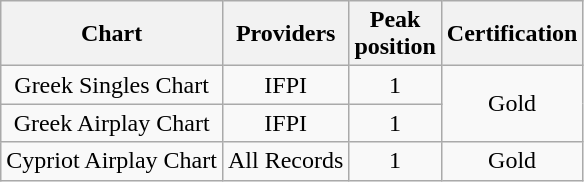<table class="wikitable">
<tr>
<th align="center">Chart</th>
<th align="center">Providers</th>
<th align="center">Peak <br>position</th>
<th align="center">Certification</th>
</tr>
<tr>
<td align="center">Greek Singles Chart</td>
<td align="center">IFPI</td>
<td align="center">1</td>
<td align="center" rowspan=2>Gold</td>
</tr>
<tr>
<td align="center">Greek Airplay Chart</td>
<td align="center">IFPI</td>
<td align="center">1</td>
</tr>
<tr>
<td align="center">Cypriot Airplay Chart</td>
<td align="center">All Records</td>
<td align="center">1</td>
<td align="center">Gold</td>
</tr>
</table>
